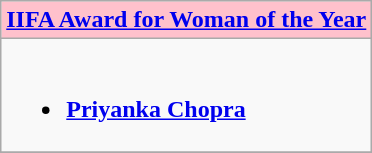<table class=wikitable style="width=300%">
<tr>
<th style="background:#FFC1CC;" ! style="width=100%"><a href='#'>IIFA Award for Woman of the Year</a></th>
</tr>
<tr>
<td valign="top"><br><ul><li><strong><a href='#'>Priyanka Chopra</a></strong></li></ul></td>
</tr>
<tr>
</tr>
</table>
